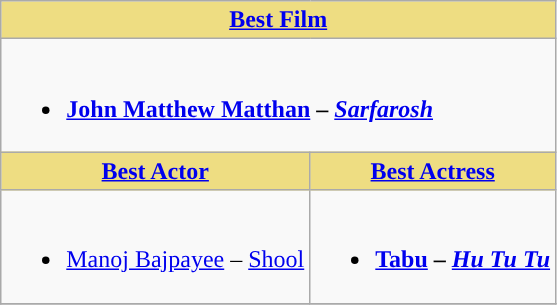<table class="wikitable">
<tr>
<th ! style="background:#EEDD82;text-align:center;" colspan="2"><a href='#'>Best Film</a></th>
</tr>
<tr>
<td valign="top" colspan="2"><br><ul><li><strong><a href='#'>John Matthew Matthan</a> – <em><a href='#'>Sarfarosh</a><strong><em></li></ul></td>
</tr>
<tr>
<th ! style="background:#eedd82; text-align:center;"><a href='#'>Best Actor</a></th>
<th ! style="background:#EEDD82;text-align:center;"><a href='#'>Best Actress</a></th>
</tr>
<tr>
<td valign="top"><br><ul><li></strong><a href='#'>Manoj Bajpayee</a> – </em><a href='#'>Shool</a></em></strong></li></ul></td>
<td valign="top"><br><ul><li><strong><a href='#'>Tabu</a> – <em><a href='#'>Hu Tu Tu</a><strong><em></li></ul></td>
</tr>
<tr>
</tr>
</table>
